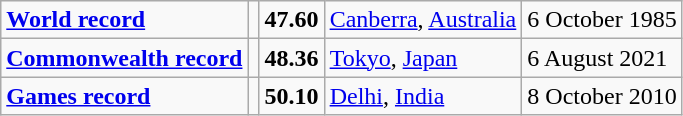<table class="wikitable">
<tr>
<td><a href='#'><strong>World record</strong></a></td>
<td></td>
<td><strong>47.60</strong></td>
<td><a href='#'>Canberra</a>, <a href='#'>Australia</a></td>
<td>6 October 1985</td>
</tr>
<tr>
<td><a href='#'><strong>Commonwealth record</strong></a></td>
<td></td>
<td><strong>48.36</strong></td>
<td><a href='#'>Tokyo</a>, <a href='#'>Japan</a></td>
<td>6 August 2021</td>
</tr>
<tr>
<td><a href='#'><strong>Games record</strong></a></td>
<td></td>
<td><strong>50.10</strong></td>
<td><a href='#'>Delhi</a>, <a href='#'>India</a></td>
<td>8 October 2010</td>
</tr>
</table>
